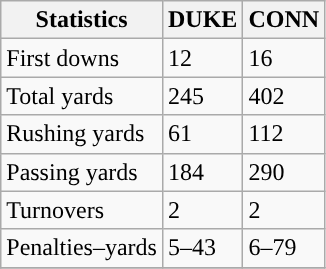<table class="wikitable" style="float: left;">
<tr>
<th>Statistics</th>
<th>DUKE</th>
<th>CONN</th>
</tr>
<tr>
<td>First downs</td>
<td>12</td>
<td>16</td>
</tr>
<tr>
<td>Total yards</td>
<td>245</td>
<td>402</td>
</tr>
<tr>
<td>Rushing yards</td>
<td>61</td>
<td>112</td>
</tr>
<tr>
<td>Passing yards</td>
<td>184</td>
<td>290</td>
</tr>
<tr>
<td>Turnovers</td>
<td>2</td>
<td>2</td>
</tr>
<tr>
<td>Penalties–yards</td>
<td>5–43</td>
<td>6–79</td>
</tr>
<tr>
</tr>
</table>
